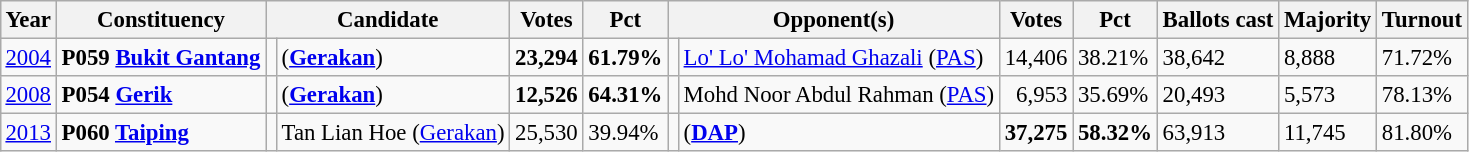<table class="wikitable" style="margin:0.5em ; font-size:95%">
<tr>
<th>Year</th>
<th>Constituency</th>
<th colspan=2>Candidate</th>
<th>Votes</th>
<th>Pct</th>
<th colspan=2>Opponent(s)</th>
<th>Votes</th>
<th>Pct</th>
<th>Ballots cast</th>
<th>Majority</th>
<th>Turnout</th>
</tr>
<tr>
<td><a href='#'>2004</a></td>
<td><strong>P059 <a href='#'>Bukit Gantang</a></strong></td>
<td></td>
<td> (<a href='#'><strong>Gerakan</strong></a>)</td>
<td align="right"><strong>23,294</strong></td>
<td><strong>61.79%</strong></td>
<td></td>
<td><a href='#'>Lo' Lo' Mohamad Ghazali</a> (<a href='#'>PAS</a>)</td>
<td align="right">14,406</td>
<td>38.21%</td>
<td>38,642</td>
<td>8,888</td>
<td>71.72%</td>
</tr>
<tr>
<td><a href='#'>2008</a></td>
<td><strong>P054 <a href='#'>Gerik</a></strong></td>
<td></td>
<td> (<a href='#'><strong>Gerakan</strong></a>)</td>
<td align="right"><strong>12,526</strong></td>
<td><strong>64.31%</strong></td>
<td></td>
<td>Mohd Noor Abdul Rahman (<a href='#'>PAS</a>)</td>
<td align="right">6,953</td>
<td>35.69%</td>
<td>20,493</td>
<td>5,573</td>
<td>78.13%</td>
</tr>
<tr>
<td><a href='#'>2013</a></td>
<td><strong>P060 <a href='#'>Taiping</a></strong></td>
<td></td>
<td>Tan Lian Hoe (<a href='#'>Gerakan</a>)</td>
<td align="right">25,530</td>
<td>39.94%</td>
<td></td>
<td> (<a href='#'><strong>DAP</strong></a>)</td>
<td align="right"><strong>37,275</strong></td>
<td><strong>58.32%</strong></td>
<td>63,913</td>
<td>11,745</td>
<td>81.80%</td>
</tr>
</table>
